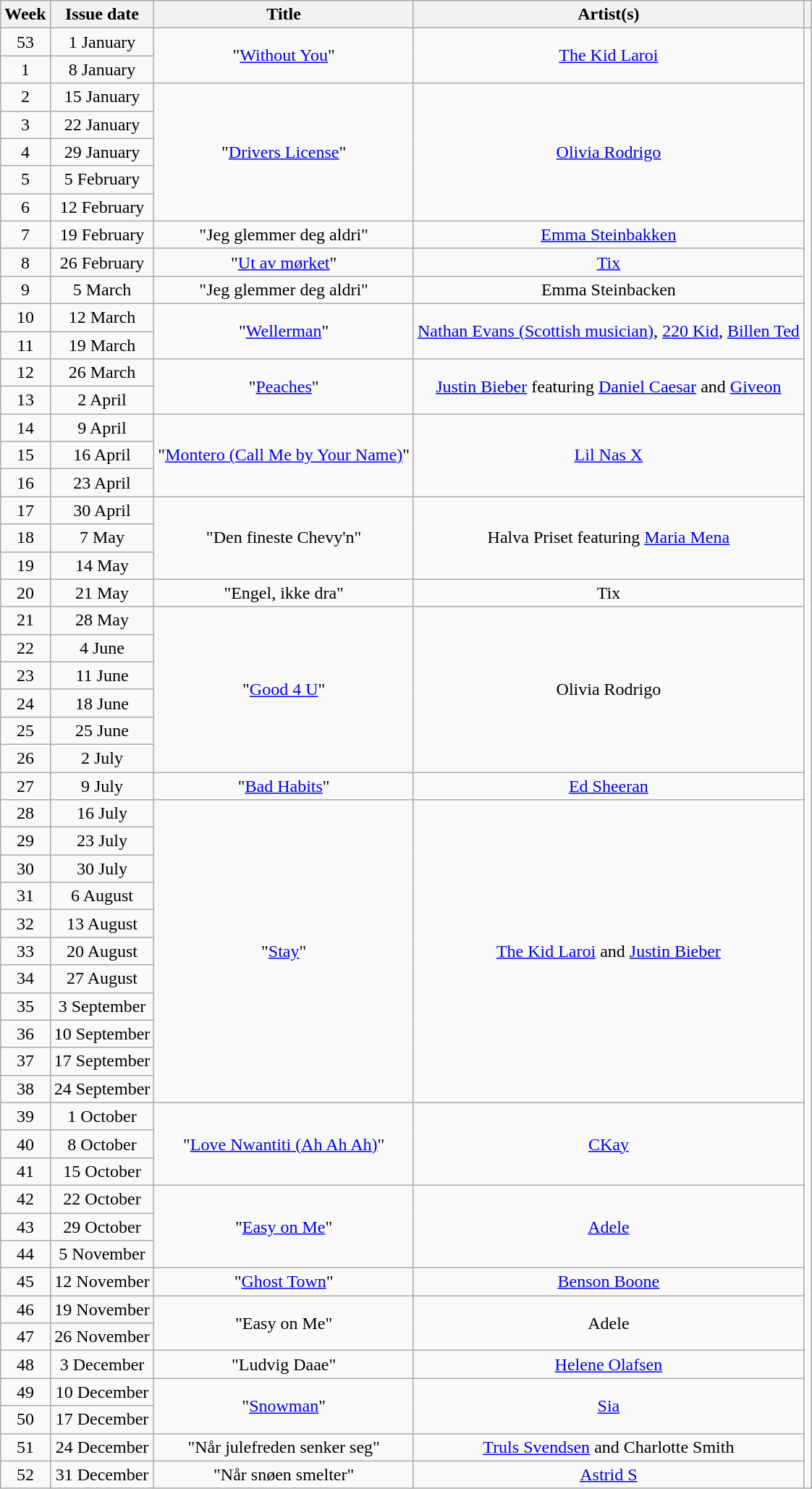<table class="wikitable" style="text-align:center;">
<tr>
<th>Week</th>
<th>Issue date</th>
<th>Title</th>
<th>Artist(s)</th>
<th></th>
</tr>
<tr>
<td>53</td>
<td>1 January</td>
<td rowspan="2">"<a href='#'>Without You</a>"</td>
<td rowspan="2"><a href='#'>The Kid Laroi</a></td>
</tr>
<tr>
<td>1</td>
<td>8 January</td>
</tr>
<tr>
<td>2</td>
<td>15 January</td>
<td rowspan="5">"<a href='#'>Drivers License</a>"</td>
<td rowspan="5"><a href='#'>Olivia Rodrigo</a></td>
</tr>
<tr>
<td>3</td>
<td>22 January</td>
</tr>
<tr>
<td>4</td>
<td>29 January</td>
</tr>
<tr>
<td>5</td>
<td>5 February</td>
</tr>
<tr>
<td>6</td>
<td>12 February</td>
</tr>
<tr>
<td>7</td>
<td>19 February</td>
<td>"Jeg glemmer deg aldri"</td>
<td><a href='#'>Emma Steinbakken</a></td>
</tr>
<tr>
<td>8</td>
<td>26 February</td>
<td>"<a href='#'>Ut av mørket</a>"</td>
<td><a href='#'>Tix</a></td>
</tr>
<tr>
<td>9</td>
<td>5 March</td>
<td>"Jeg glemmer deg aldri"</td>
<td>Emma Steinbacken</td>
</tr>
<tr>
<td>10</td>
<td>12 March</td>
<td rowspan="2">"<a href='#'>Wellerman</a>"</td>
<td rowspan="2"><a href='#'>Nathan Evans (Scottish musician)</a>, <a href='#'>220 Kid</a>, <a href='#'>Billen Ted</a></td>
</tr>
<tr>
<td>11</td>
<td>19 March</td>
</tr>
<tr>
<td>12</td>
<td>26 March</td>
<td rowspan="2">"<a href='#'>Peaches</a>"</td>
<td rowspan="2"><a href='#'>Justin Bieber</a> featuring <a href='#'>Daniel Caesar</a> and <a href='#'>Giveon</a></td>
</tr>
<tr>
<td>13</td>
<td>2 April</td>
</tr>
<tr>
<td>14</td>
<td>9 April</td>
<td rowspan="3">"<a href='#'>Montero (Call Me by Your Name)</a>"</td>
<td rowspan="3"><a href='#'>Lil Nas X</a></td>
</tr>
<tr>
<td>15</td>
<td>16 April</td>
</tr>
<tr>
<td>16</td>
<td>23 April</td>
</tr>
<tr>
<td>17</td>
<td>30 April</td>
<td rowspan="3">"Den fineste Chevy'n"</td>
<td rowspan="3">Halva Priset featuring <a href='#'>Maria Mena</a></td>
</tr>
<tr>
<td>18</td>
<td>7 May</td>
</tr>
<tr>
<td>19</td>
<td>14 May</td>
</tr>
<tr>
<td>20</td>
<td>21 May</td>
<td>"Engel, ikke dra"</td>
<td>Tix</td>
</tr>
<tr>
<td>21</td>
<td>28 May</td>
<td rowspan="6">"<a href='#'>Good 4 U</a>"</td>
<td rowspan="6">Olivia Rodrigo</td>
</tr>
<tr>
<td>22</td>
<td>4 June</td>
</tr>
<tr>
<td>23</td>
<td>11 June</td>
</tr>
<tr>
<td>24</td>
<td>18 June</td>
</tr>
<tr>
<td>25</td>
<td>25 June</td>
</tr>
<tr>
<td>26</td>
<td>2 July</td>
</tr>
<tr>
<td>27</td>
<td>9 July</td>
<td>"<a href='#'>Bad Habits</a>"</td>
<td><a href='#'>Ed Sheeran</a></td>
</tr>
<tr>
<td>28</td>
<td>16 July</td>
<td rowspan="11">"<a href='#'>Stay</a>"</td>
<td rowspan="11"><a href='#'>The Kid Laroi</a> and <a href='#'>Justin Bieber</a></td>
</tr>
<tr>
<td>29</td>
<td>23 July</td>
</tr>
<tr>
<td>30</td>
<td>30 July</td>
</tr>
<tr>
<td>31</td>
<td>6 August</td>
</tr>
<tr>
<td>32</td>
<td>13 August</td>
</tr>
<tr>
<td>33</td>
<td>20 August</td>
</tr>
<tr>
<td>34</td>
<td>27 August</td>
</tr>
<tr>
<td>35</td>
<td>3 September</td>
</tr>
<tr>
<td>36</td>
<td>10 September</td>
</tr>
<tr>
<td>37</td>
<td>17 September</td>
</tr>
<tr>
<td>38</td>
<td>24 September</td>
</tr>
<tr>
<td>39</td>
<td>1 October</td>
<td rowspan="3">"<a href='#'>Love Nwantiti (Ah Ah Ah)</a>"</td>
<td rowspan="3"><a href='#'>CKay</a></td>
</tr>
<tr>
<td>40</td>
<td>8 October</td>
</tr>
<tr>
<td>41</td>
<td>15 October</td>
</tr>
<tr>
<td>42</td>
<td>22 October</td>
<td rowspan="3">"<a href='#'>Easy on Me</a>"</td>
<td rowspan="3"><a href='#'>Adele</a></td>
</tr>
<tr>
<td>43</td>
<td>29 October</td>
</tr>
<tr>
<td>44</td>
<td>5 November</td>
</tr>
<tr>
<td>45</td>
<td>12 November</td>
<td>"<a href='#'>Ghost Town</a>"</td>
<td><a href='#'>Benson Boone</a></td>
</tr>
<tr>
<td>46</td>
<td>19 November</td>
<td rowspan="2">"Easy on Me"</td>
<td rowspan="2">Adele</td>
</tr>
<tr>
<td>47</td>
<td>26 November</td>
</tr>
<tr>
<td>48</td>
<td>3 December</td>
<td>"Ludvig Daae"</td>
<td><a href='#'>Helene Olafsen</a></td>
</tr>
<tr>
<td>49</td>
<td>10 December</td>
<td rowspan="2">"<a href='#'>Snowman</a>"</td>
<td rowspan="2"><a href='#'>Sia</a></td>
</tr>
<tr>
<td>50</td>
<td>17 December</td>
</tr>
<tr>
<td>51</td>
<td>24 December</td>
<td>"Når julefreden senker seg"</td>
<td><a href='#'>Truls Svendsen</a> and Charlotte Smith</td>
</tr>
<tr>
<td>52</td>
<td>31 December</td>
<td>"Når snøen smelter"</td>
<td><a href='#'>Astrid S</a></td>
</tr>
</table>
